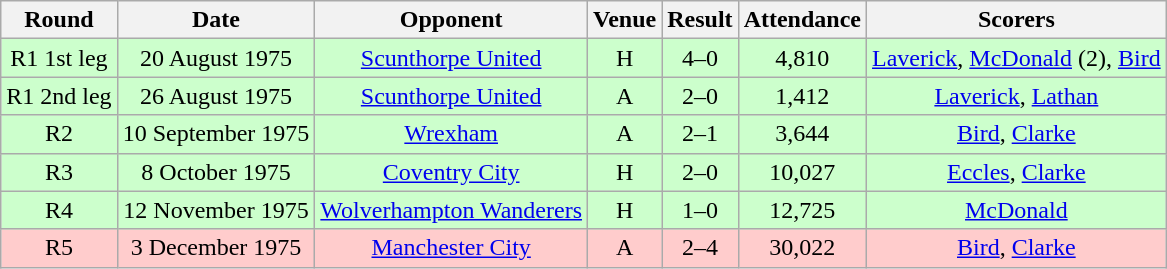<table class="wikitable" style="font-size:100%; text-align:center">
<tr>
<th>Round</th>
<th>Date</th>
<th>Opponent</th>
<th>Venue</th>
<th>Result</th>
<th>Attendance</th>
<th>Scorers</th>
</tr>
<tr style="background-color: #CCFFCC;">
<td>R1 1st leg</td>
<td>20 August 1975</td>
<td><a href='#'>Scunthorpe United</a></td>
<td>H</td>
<td>4–0</td>
<td>4,810</td>
<td><a href='#'>Laverick</a>, <a href='#'>McDonald</a> (2), <a href='#'>Bird</a></td>
</tr>
<tr style="background-color: #CCFFCC;">
<td>R1 2nd leg</td>
<td>26 August 1975</td>
<td><a href='#'>Scunthorpe United</a></td>
<td>A</td>
<td>2–0</td>
<td>1,412</td>
<td><a href='#'>Laverick</a>, <a href='#'>Lathan</a></td>
</tr>
<tr style="background-color: #CCFFCC;">
<td>R2</td>
<td>10 September 1975</td>
<td><a href='#'>Wrexham</a></td>
<td>A</td>
<td>2–1</td>
<td>3,644</td>
<td><a href='#'>Bird</a>, <a href='#'>Clarke</a></td>
</tr>
<tr style="background-color: #CCFFCC;">
<td>R3</td>
<td>8 October 1975</td>
<td><a href='#'>Coventry City</a></td>
<td>H</td>
<td>2–0</td>
<td>10,027</td>
<td><a href='#'>Eccles</a>, <a href='#'>Clarke</a></td>
</tr>
<tr style="background-color: #CCFFCC;">
<td>R4</td>
<td>12 November 1975</td>
<td><a href='#'>Wolverhampton Wanderers</a></td>
<td>H</td>
<td>1–0</td>
<td>12,725</td>
<td><a href='#'>McDonald</a></td>
</tr>
<tr style="background-color: #FFCCCC;">
<td>R5</td>
<td>3 December 1975</td>
<td><a href='#'>Manchester City</a></td>
<td>A</td>
<td>2–4</td>
<td>30,022</td>
<td><a href='#'>Bird</a>, <a href='#'>Clarke</a></td>
</tr>
</table>
